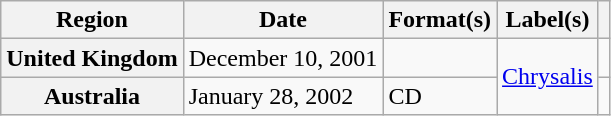<table class="wikitable plainrowheaders">
<tr>
<th scope="col">Region</th>
<th scope="col">Date</th>
<th scope="col">Format(s)</th>
<th scope="col">Label(s)</th>
<th scope="col"></th>
</tr>
<tr>
<th scope="row">United Kingdom</th>
<td>December 10, 2001</td>
<td></td>
<td rowspan="2"><a href='#'>Chrysalis</a></td>
<td></td>
</tr>
<tr>
<th scope="row">Australia</th>
<td>January 28, 2002</td>
<td>CD</td>
<td></td>
</tr>
</table>
